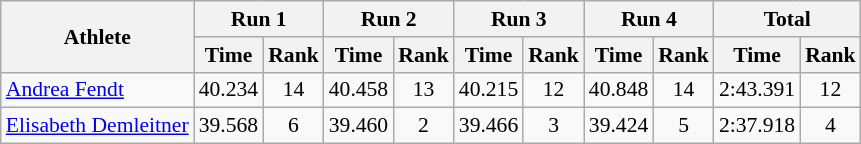<table class="wikitable" border="1" style="font-size:90%">
<tr>
<th rowspan="2">Athlete</th>
<th colspan="2">Run 1</th>
<th colspan="2">Run 2</th>
<th colspan="2">Run 3</th>
<th colspan="2">Run 4</th>
<th colspan="2">Total</th>
</tr>
<tr>
<th>Time</th>
<th>Rank</th>
<th>Time</th>
<th>Rank</th>
<th>Time</th>
<th>Rank</th>
<th>Time</th>
<th>Rank</th>
<th>Time</th>
<th>Rank</th>
</tr>
<tr>
<td><a href='#'>Andrea Fendt</a></td>
<td align="center">40.234</td>
<td align="center">14</td>
<td align="center">40.458</td>
<td align="center">13</td>
<td align="center">40.215</td>
<td align="center">12</td>
<td align="center">40.848</td>
<td align="center">14</td>
<td align="center">2:43.391</td>
<td align="center">12</td>
</tr>
<tr>
<td><a href='#'>Elisabeth Demleitner</a></td>
<td align="center">39.568</td>
<td align="center">6</td>
<td align="center">39.460</td>
<td align="center">2</td>
<td align="center">39.466</td>
<td align="center">3</td>
<td align="center">39.424</td>
<td align="center">5</td>
<td align="center">2:37.918</td>
<td align="center">4</td>
</tr>
</table>
